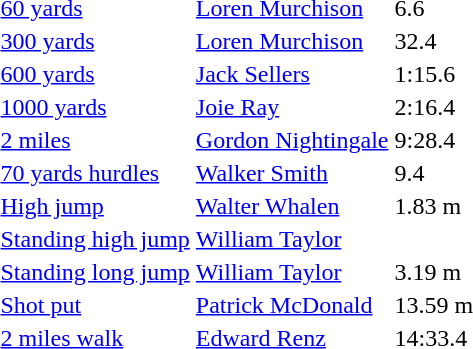<table>
<tr>
<td><a href='#'>60 yards</a></td>
<td><a href='#'>Loren Murchison</a></td>
<td>6.6</td>
<td></td>
<td></td>
<td></td>
<td></td>
</tr>
<tr>
<td><a href='#'>300 yards</a></td>
<td><a href='#'>Loren Murchison</a></td>
<td>32.4</td>
<td></td>
<td></td>
<td></td>
<td></td>
</tr>
<tr>
<td><a href='#'>600 yards</a></td>
<td><a href='#'>Jack Sellers</a></td>
<td>1:15.6</td>
<td></td>
<td></td>
<td></td>
<td></td>
</tr>
<tr>
<td><a href='#'>1000 yards</a></td>
<td><a href='#'>Joie Ray</a></td>
<td>2:16.4</td>
<td></td>
<td></td>
<td></td>
<td></td>
</tr>
<tr>
<td><a href='#'>2 miles</a></td>
<td><a href='#'>Gordon Nightingale</a></td>
<td>9:28.4</td>
<td></td>
<td></td>
<td></td>
<td></td>
</tr>
<tr>
<td><a href='#'>70 yards hurdles</a></td>
<td><a href='#'>Walker Smith</a></td>
<td>9.4</td>
<td></td>
<td></td>
<td></td>
<td></td>
</tr>
<tr>
<td><a href='#'>High jump</a></td>
<td><a href='#'>Walter Whalen</a></td>
<td>1.83 m</td>
<td></td>
<td></td>
<td></td>
<td></td>
</tr>
<tr>
<td><a href='#'>Standing high jump</a></td>
<td><a href='#'>William Taylor</a></td>
<td></td>
<td></td>
<td></td>
<td></td>
<td></td>
</tr>
<tr>
<td><a href='#'>Standing long jump</a></td>
<td><a href='#'>William Taylor</a></td>
<td>3.19 m</td>
<td></td>
<td></td>
<td></td>
<td></td>
</tr>
<tr>
<td><a href='#'>Shot put</a></td>
<td><a href='#'>Patrick McDonald</a></td>
<td>13.59 m</td>
<td></td>
<td></td>
<td></td>
<td></td>
</tr>
<tr>
<td><a href='#'>2 miles walk</a></td>
<td><a href='#'>Edward Renz</a></td>
<td>14:33.4</td>
<td></td>
<td></td>
<td></td>
<td></td>
</tr>
</table>
